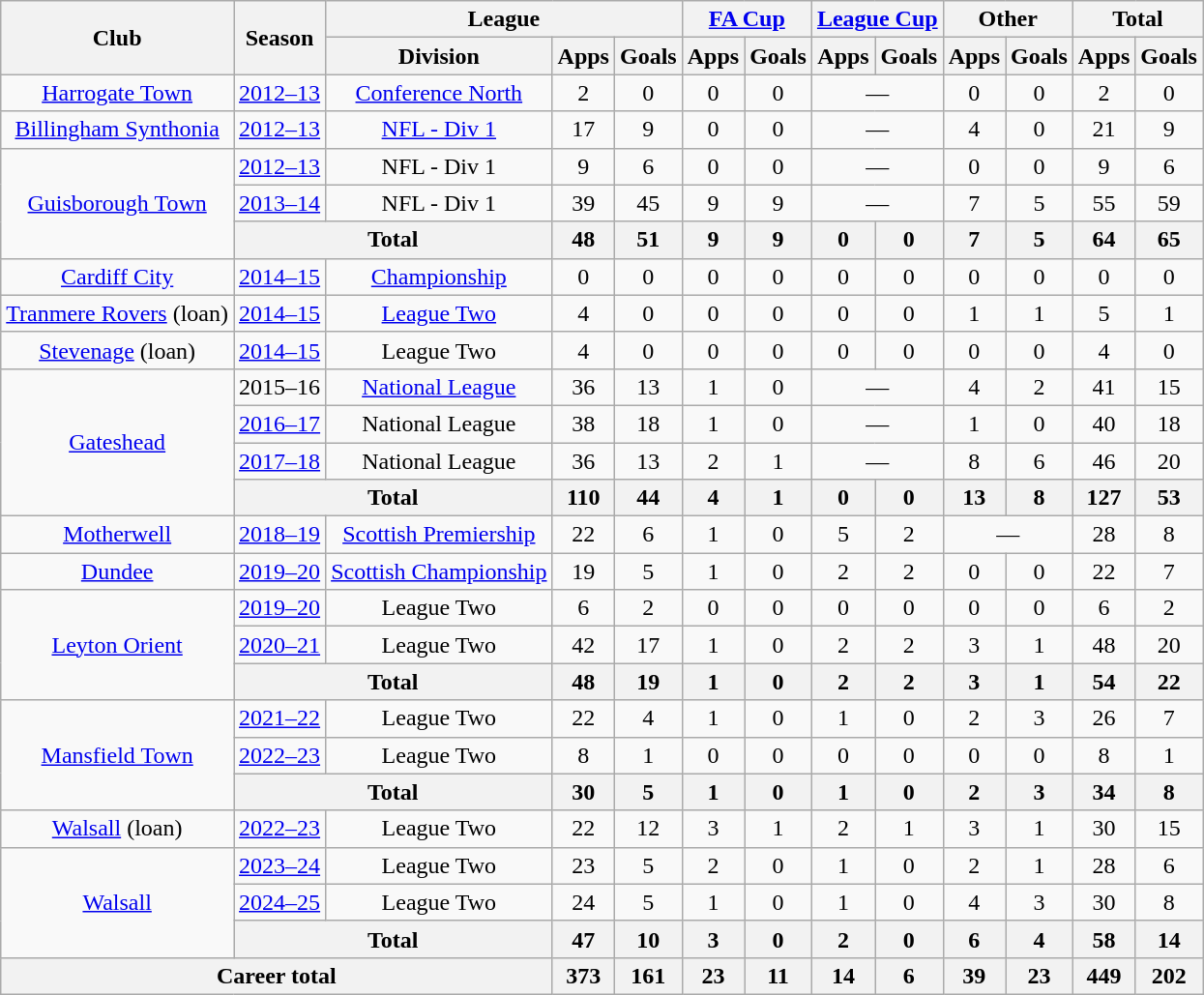<table class="wikitable" style="text-align: center">
<tr>
<th rowspan="2">Club</th>
<th rowspan="2">Season</th>
<th colspan="3">League</th>
<th colspan="2"><a href='#'>FA Cup</a></th>
<th colspan="2"><a href='#'>League Cup</a></th>
<th colspan="2">Other</th>
<th colspan="2">Total</th>
</tr>
<tr>
<th>Division</th>
<th>Apps</th>
<th>Goals</th>
<th>Apps</th>
<th>Goals</th>
<th>Apps</th>
<th>Goals</th>
<th>Apps</th>
<th>Goals</th>
<th>Apps</th>
<th>Goals</th>
</tr>
<tr>
<td><a href='#'>Harrogate Town</a></td>
<td><a href='#'>2012–13</a></td>
<td><a href='#'>Conference North</a></td>
<td>2</td>
<td>0</td>
<td>0</td>
<td>0</td>
<td colspan="2">—</td>
<td>0</td>
<td>0</td>
<td>2</td>
<td>0</td>
</tr>
<tr>
<td><a href='#'>Billingham Synthonia</a></td>
<td><a href='#'>2012–13</a></td>
<td><a href='#'>NFL - Div 1</a></td>
<td>17</td>
<td>9</td>
<td>0</td>
<td>0</td>
<td colspan="2">—</td>
<td>4</td>
<td>0</td>
<td>21</td>
<td>9</td>
</tr>
<tr>
<td rowspan="3"><a href='#'>Guisborough Town</a></td>
<td><a href='#'>2012–13</a></td>
<td>NFL - Div 1</td>
<td>9</td>
<td>6</td>
<td>0</td>
<td>0</td>
<td colspan="2">—</td>
<td>0</td>
<td>0</td>
<td>9</td>
<td>6</td>
</tr>
<tr>
<td><a href='#'>2013–14</a></td>
<td>NFL - Div 1</td>
<td>39</td>
<td>45</td>
<td>9</td>
<td>9</td>
<td colspan="2">—</td>
<td>7</td>
<td>5</td>
<td>55</td>
<td>59</td>
</tr>
<tr>
<th colspan="2">Total</th>
<th>48</th>
<th>51</th>
<th>9</th>
<th>9</th>
<th>0</th>
<th>0</th>
<th>7</th>
<th>5</th>
<th>64</th>
<th>65</th>
</tr>
<tr>
<td><a href='#'>Cardiff City</a></td>
<td><a href='#'>2014–15</a></td>
<td><a href='#'>Championship</a></td>
<td>0</td>
<td>0</td>
<td>0</td>
<td>0</td>
<td>0</td>
<td>0</td>
<td>0</td>
<td>0</td>
<td>0</td>
<td>0</td>
</tr>
<tr>
<td><a href='#'>Tranmere Rovers</a> (loan)</td>
<td><a href='#'>2014–15</a></td>
<td><a href='#'>League Two</a></td>
<td>4</td>
<td>0</td>
<td>0</td>
<td>0</td>
<td>0</td>
<td>0</td>
<td>1</td>
<td>1</td>
<td>5</td>
<td>1</td>
</tr>
<tr>
<td><a href='#'>Stevenage</a> (loan)</td>
<td><a href='#'>2014–15</a></td>
<td>League Two</td>
<td>4</td>
<td>0</td>
<td>0</td>
<td>0</td>
<td>0</td>
<td>0</td>
<td>0</td>
<td>0</td>
<td>4</td>
<td>0</td>
</tr>
<tr>
<td rowspan="4"><a href='#'>Gateshead</a></td>
<td>2015–16</td>
<td><a href='#'>National League</a></td>
<td>36</td>
<td>13</td>
<td>1</td>
<td>0</td>
<td colspan="2">—</td>
<td>4</td>
<td>2</td>
<td>41</td>
<td>15</td>
</tr>
<tr>
<td><a href='#'>2016–17</a></td>
<td>National League</td>
<td>38</td>
<td>18</td>
<td>1</td>
<td>0</td>
<td colspan="2">—</td>
<td>1</td>
<td>0</td>
<td>40</td>
<td>18</td>
</tr>
<tr>
<td><a href='#'>2017–18</a></td>
<td>National League</td>
<td>36</td>
<td>13</td>
<td>2</td>
<td>1</td>
<td colspan="2">—</td>
<td>8</td>
<td>6</td>
<td>46</td>
<td>20</td>
</tr>
<tr>
<th colspan="2">Total</th>
<th>110</th>
<th>44</th>
<th>4</th>
<th>1</th>
<th>0</th>
<th>0</th>
<th>13</th>
<th>8</th>
<th>127</th>
<th>53</th>
</tr>
<tr>
<td><a href='#'>Motherwell</a></td>
<td><a href='#'>2018–19</a></td>
<td><a href='#'>Scottish Premiership</a></td>
<td>22</td>
<td>6</td>
<td>1</td>
<td>0</td>
<td>5</td>
<td>2</td>
<td colspan=2>—</td>
<td>28</td>
<td>8</td>
</tr>
<tr>
<td><a href='#'>Dundee</a></td>
<td><a href='#'>2019–20</a></td>
<td><a href='#'>Scottish Championship</a></td>
<td>19</td>
<td>5</td>
<td>1</td>
<td>0</td>
<td>2</td>
<td>2</td>
<td>0</td>
<td>0</td>
<td>22</td>
<td>7</td>
</tr>
<tr>
<td rowspan="3"><a href='#'>Leyton Orient</a></td>
<td><a href='#'>2019–20</a></td>
<td>League Two</td>
<td>6</td>
<td>2</td>
<td>0</td>
<td>0</td>
<td>0</td>
<td>0</td>
<td>0</td>
<td>0</td>
<td>6</td>
<td>2</td>
</tr>
<tr>
<td><a href='#'>2020–21</a></td>
<td>League Two</td>
<td>42</td>
<td>17</td>
<td>1</td>
<td>0</td>
<td>2</td>
<td>2</td>
<td>3</td>
<td>1</td>
<td>48</td>
<td>20</td>
</tr>
<tr>
<th colspan="2">Total</th>
<th>48</th>
<th>19</th>
<th>1</th>
<th>0</th>
<th>2</th>
<th>2</th>
<th>3</th>
<th>1</th>
<th>54</th>
<th>22</th>
</tr>
<tr>
<td rowspan="3"><a href='#'>Mansfield Town</a></td>
<td><a href='#'>2021–22</a></td>
<td>League Two</td>
<td>22</td>
<td>4</td>
<td>1</td>
<td>0</td>
<td>1</td>
<td>0</td>
<td>2</td>
<td>3</td>
<td>26</td>
<td>7</td>
</tr>
<tr>
<td><a href='#'>2022–23</a></td>
<td>League Two</td>
<td>8</td>
<td>1</td>
<td>0</td>
<td>0</td>
<td>0</td>
<td>0</td>
<td>0</td>
<td>0</td>
<td>8</td>
<td>1</td>
</tr>
<tr>
<th colspan="2">Total</th>
<th>30</th>
<th>5</th>
<th>1</th>
<th>0</th>
<th>1</th>
<th>0</th>
<th>2</th>
<th>3</th>
<th>34</th>
<th>8</th>
</tr>
<tr>
<td><a href='#'>Walsall</a> (loan)</td>
<td><a href='#'>2022–23</a></td>
<td>League Two</td>
<td>22</td>
<td>12</td>
<td>3</td>
<td>1</td>
<td>2</td>
<td>1</td>
<td>3</td>
<td>1</td>
<td>30</td>
<td>15</td>
</tr>
<tr>
<td rowspan="3"><a href='#'>Walsall</a></td>
<td><a href='#'>2023–24</a></td>
<td>League Two</td>
<td>23</td>
<td>5</td>
<td>2</td>
<td>0</td>
<td>1</td>
<td>0</td>
<td>2</td>
<td>1</td>
<td>28</td>
<td>6</td>
</tr>
<tr>
<td><a href='#'>2024–25</a></td>
<td>League Two</td>
<td>24</td>
<td>5</td>
<td>1</td>
<td>0</td>
<td>1</td>
<td>0</td>
<td>4</td>
<td>3</td>
<td>30</td>
<td>8</td>
</tr>
<tr>
<th colspan="2">Total</th>
<th>47</th>
<th>10</th>
<th>3</th>
<th>0</th>
<th>2</th>
<th>0</th>
<th>6</th>
<th>4</th>
<th>58</th>
<th>14</th>
</tr>
<tr>
<th colspan="3">Career total</th>
<th>373</th>
<th>161</th>
<th>23</th>
<th>11</th>
<th>14</th>
<th>6</th>
<th>39</th>
<th>23</th>
<th>449</th>
<th>202</th>
</tr>
</table>
